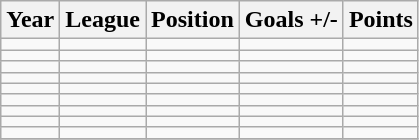<table class="wikitable">
<tr>
<th>Year</th>
<th>League</th>
<th>Position</th>
<th>Goals +/-</th>
<th>Points</th>
</tr>
<tr>
<td></td>
<td></td>
<td></td>
<td></td>
<td></td>
</tr>
<tr>
<td></td>
<td></td>
<td></td>
<td></td>
<td></td>
</tr>
<tr>
<td></td>
<td></td>
<td></td>
<td></td>
<td></td>
</tr>
<tr>
<td></td>
<td></td>
<td></td>
<td></td>
<td></td>
</tr>
<tr>
<td></td>
<td></td>
<td></td>
<td></td>
<td></td>
</tr>
<tr>
<td></td>
<td></td>
<td></td>
<td></td>
<td></td>
</tr>
<tr>
<td></td>
<td></td>
<td></td>
<td></td>
<td></td>
</tr>
<tr>
<td></td>
<td></td>
<td></td>
<td></td>
<td></td>
</tr>
<tr>
<td></td>
<td></td>
<td></td>
<td></td>
<td></td>
</tr>
<tr>
</tr>
</table>
